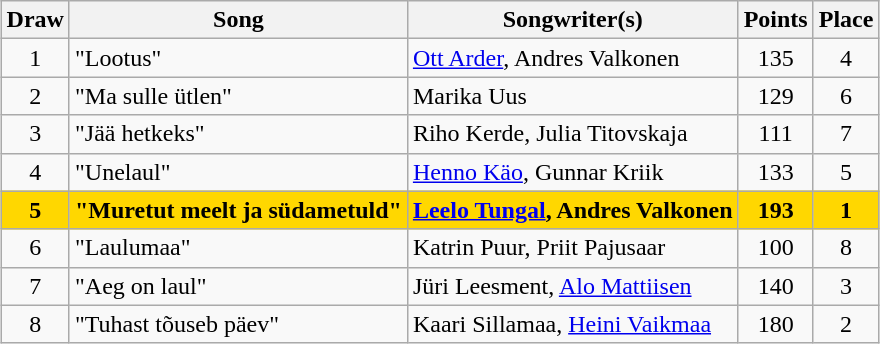<table class="sortable wikitable" style="margin: 1em auto 1em auto; text-align:center">
<tr>
<th>Draw</th>
<th>Song</th>
<th>Songwriter(s)</th>
<th>Points</th>
<th>Place</th>
</tr>
<tr>
<td>1</td>
<td align="left">"Lootus"</td>
<td align="left"><a href='#'>Ott Arder</a>, Andres Valkonen</td>
<td>135</td>
<td>4</td>
</tr>
<tr>
<td>2</td>
<td align="left">"Ma sulle ütlen"</td>
<td align="left">Marika Uus</td>
<td>129</td>
<td>6</td>
</tr>
<tr>
<td>3</td>
<td align="left">"Jää hetkeks"</td>
<td align="left">Riho Kerde, Julia Titovskaja</td>
<td>111</td>
<td>7</td>
</tr>
<tr>
<td>4</td>
<td align="left">"Unelaul"</td>
<td align="left"><a href='#'>Henno Käo</a>, Gunnar Kriik</td>
<td>133</td>
<td>5</td>
</tr>
<tr style="font-weight:bold; background:gold;">
<td>5</td>
<td align="left">"Muretut meelt ja südametuld"</td>
<td align="left"><a href='#'>Leelo Tungal</a>, Andres Valkonen</td>
<td>193</td>
<td>1</td>
</tr>
<tr>
<td>6</td>
<td align="left">"Laulumaa"</td>
<td align="left">Katrin Puur, Priit Pajusaar</td>
<td>100</td>
<td>8</td>
</tr>
<tr>
<td>7</td>
<td align="left">"Aeg on laul"</td>
<td align="left">Jüri Leesment, <a href='#'>Alo Mattiisen</a></td>
<td>140</td>
<td>3</td>
</tr>
<tr>
<td>8</td>
<td align="left">"Tuhast tõuseb päev"</td>
<td align="left">Kaari Sillamaa, <a href='#'>Heini Vaikmaa</a></td>
<td>180</td>
<td>2</td>
</tr>
</table>
